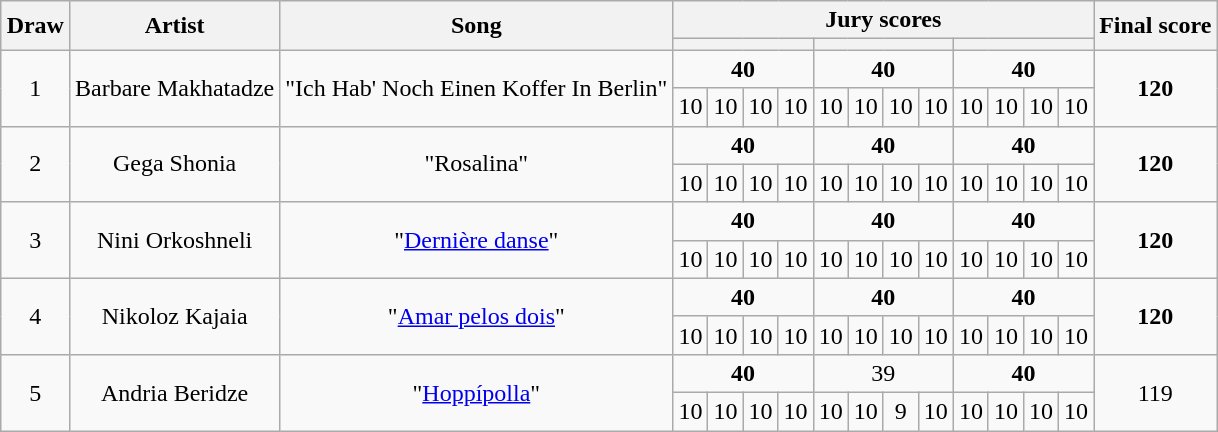<table class="sortable wikitable" style="text-align:center;margin:1em auto 1em auto">
<tr>
<th rowspan="2" scope="col">Draw</th>
<th rowspan="2" scope="col">Artist</th>
<th rowspan="2" scope="col">Song</th>
<th colspan="12" scope="col">Jury scores</th>
<th rowspan="2" scope="col">Final score</th>
</tr>
<tr>
<th colspan="4" scope="col" class="unsortable"><small></small></th>
<th colspan="4" scope="col" class="unsortable"><small></small></th>
<th colspan="4" scope="col" class="unsortable"><small></small></th>
</tr>
<tr>
<td rowspan="2">1</td>
<td rowspan="2">Barbare Makhatadze</td>
<td rowspan="2">"Ich Hab' Noch Einen Koffer In Berlin"<br></td>
<td colspan="4"><strong>40</strong></td>
<td colspan="4"><strong>40</strong></td>
<td colspan="4"><strong>40</strong></td>
<td rowspan="2"><strong>120</strong></td>
</tr>
<tr>
<td>10</td>
<td>10</td>
<td>10</td>
<td>10</td>
<td>10</td>
<td>10</td>
<td>10</td>
<td>10</td>
<td>10</td>
<td>10</td>
<td>10</td>
<td>10</td>
</tr>
<tr>
<td rowspan="2">2</td>
<td rowspan="2">Gega Shonia</td>
<td rowspan="2">"Rosalina"<br></td>
<td colspan="4"><strong>40</strong></td>
<td colspan="4"><strong>40</strong></td>
<td colspan="4"><strong>40</strong></td>
<td rowspan="2"><strong>120</strong></td>
</tr>
<tr>
<td>10</td>
<td>10</td>
<td>10</td>
<td>10</td>
<td>10</td>
<td>10</td>
<td>10</td>
<td>10</td>
<td>10</td>
<td>10</td>
<td>10</td>
<td>10</td>
</tr>
<tr>
<td rowspan="2">3</td>
<td rowspan="2">Nini Orkoshneli</td>
<td rowspan="2">"<a href='#'>Dernière danse</a>"<br></td>
<td colspan="4"><strong>40</strong></td>
<td colspan="4"><strong>40</strong></td>
<td colspan="4"><strong>40</strong></td>
<td rowspan="2"><strong>120</strong></td>
</tr>
<tr>
<td>10</td>
<td>10</td>
<td>10</td>
<td>10</td>
<td>10</td>
<td>10</td>
<td>10</td>
<td>10</td>
<td>10</td>
<td>10</td>
<td>10</td>
<td>10</td>
</tr>
<tr>
<td rowspan="2">4</td>
<td rowspan="2">Nikoloz Kajaia</td>
<td rowspan="2">"<a href='#'>Amar pelos dois</a>"<br></td>
<td colspan="4"><strong>40</strong></td>
<td colspan="4"><strong>40</strong></td>
<td colspan="4"><strong>40</strong></td>
<td rowspan="2"><strong>120</strong></td>
</tr>
<tr>
<td>10</td>
<td>10</td>
<td>10</td>
<td>10</td>
<td>10</td>
<td>10</td>
<td>10</td>
<td>10</td>
<td>10</td>
<td>10</td>
<td>10</td>
<td>10</td>
</tr>
<tr>
<td rowspan="2">5</td>
<td rowspan="2">Andria Beridze</td>
<td rowspan="2">"<a href='#'>Hoppípolla</a>"<br></td>
<td colspan="4"><strong>40</strong></td>
<td colspan="4">39</td>
<td colspan="4"><strong>40</strong></td>
<td rowspan="2">119</td>
</tr>
<tr>
<td>10</td>
<td>10</td>
<td>10</td>
<td>10</td>
<td>10</td>
<td>10</td>
<td>9</td>
<td>10</td>
<td>10</td>
<td>10</td>
<td>10</td>
<td>10</td>
</tr>
</table>
